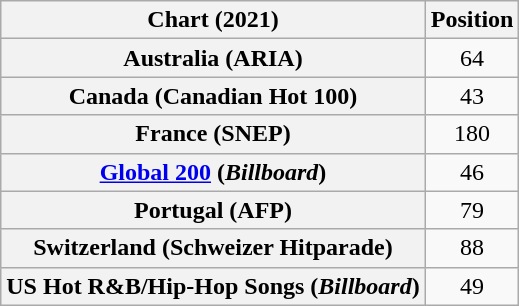<table class="wikitable sortable plainrowheaders" style="text-align:center">
<tr>
<th scope="col">Chart (2021)</th>
<th scope="col">Position</th>
</tr>
<tr>
<th scope="row">Australia (ARIA)</th>
<td>64</td>
</tr>
<tr>
<th scope="row">Canada (Canadian Hot 100)</th>
<td>43</td>
</tr>
<tr>
<th scope="row">France (SNEP)</th>
<td>180</td>
</tr>
<tr>
<th scope="row"><a href='#'>Global 200</a> (<em>Billboard</em>)</th>
<td>46</td>
</tr>
<tr>
<th scope="row">Portugal (AFP)</th>
<td>79</td>
</tr>
<tr>
<th scope="row">Switzerland (Schweizer Hitparade)</th>
<td>88</td>
</tr>
<tr>
<th scope="row">US Hot R&B/Hip-Hop Songs (<em>Billboard</em>)</th>
<td>49</td>
</tr>
</table>
